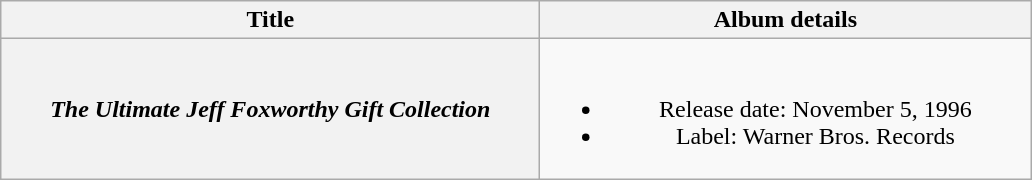<table class="wikitable plainrowheaders" style="text-align:center;">
<tr>
<th style="width:22em;">Title</th>
<th style="width:20em;">Album details</th>
</tr>
<tr>
<th scope="row"><em>The Ultimate Jeff Foxworthy Gift Collection</em></th>
<td><br><ul><li>Release date: November 5, 1996</li><li>Label: Warner Bros. Records</li></ul></td>
</tr>
</table>
